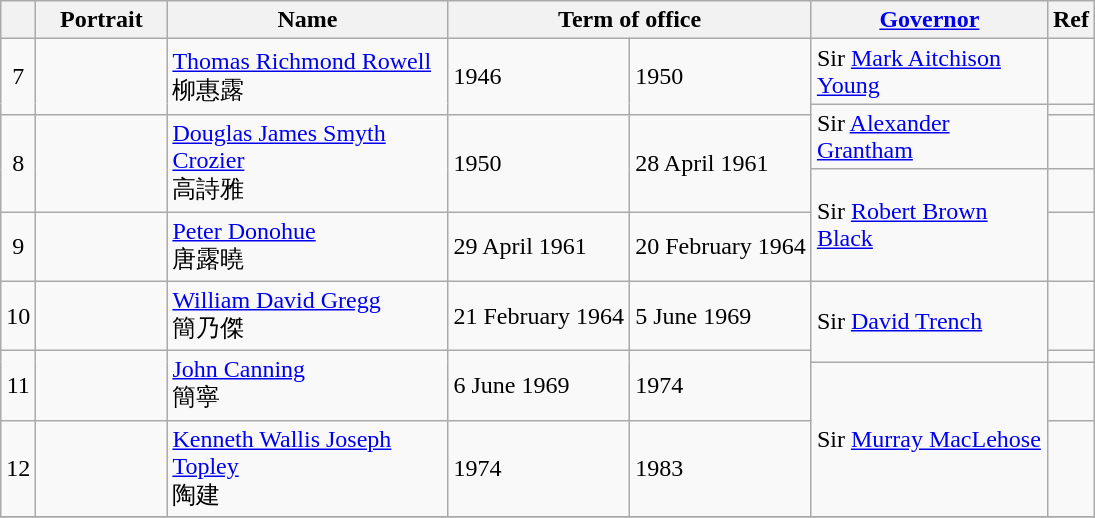<table class="wikitable"  style="text-align:left">
<tr>
<th width="10"></th>
<th width="80">Portrait</th>
<th width="180">Name</th>
<th width="180" colspan="2">Term of office</th>
<th width="150"><a href='#'>Governor</a></th>
<th>Ref</th>
</tr>
<tr>
<td align=center rowspan=2>7</td>
<td rowspan=2></td>
<td rowspan=2><a href='#'>Thomas Richmond Rowell</a><br>柳惠露</td>
<td rowspan=2>1946</td>
<td rowspan=2>1950</td>
<td>Sir <a href='#'>Mark Aitchison Young</a><br></td>
<td></td>
</tr>
<tr>
<td rowspan=2>Sir <a href='#'>Alexander Grantham</a><br></td>
<td></td>
</tr>
<tr>
<td align=center rowspan=2>8</td>
<td rowspan=2></td>
<td rowspan=2><a href='#'>Douglas James Smyth Crozier</a><br>高詩雅</td>
<td rowspan=2>1950</td>
<td rowspan=2>28 April 1961</td>
<td></td>
</tr>
<tr>
<td rowspan=2>Sir <a href='#'>Robert Brown Black</a><br></td>
<td></td>
</tr>
<tr>
<td align=center>9</td>
<td></td>
<td><a href='#'>Peter Donohue</a><br>唐露曉</td>
<td>29 April 1961</td>
<td>20 February 1964</td>
<td></td>
</tr>
<tr>
<td align=center>10</td>
<td></td>
<td><a href='#'>William David Gregg</a><br>簡乃傑</td>
<td>21 February 1964</td>
<td>5 June 1969</td>
<td rowspan=2>Sir <a href='#'>David Trench</a><br></td>
<td></td>
</tr>
<tr>
<td align=center rowspan=2>11</td>
<td rowspan=2></td>
<td rowspan=2><a href='#'>John Canning</a><br>簡寧</td>
<td rowspan=2>6 June 1969</td>
<td rowspan=2>1974</td>
<td></td>
</tr>
<tr>
<td rowspan=2>Sir <a href='#'>Murray MacLehose</a><br></td>
<td></td>
</tr>
<tr>
<td align=center>12</td>
<td></td>
<td><a href='#'>Kenneth Wallis Joseph Topley</a><br>陶建</td>
<td>1974</td>
<td>1983</td>
<td></td>
</tr>
<tr>
</tr>
</table>
